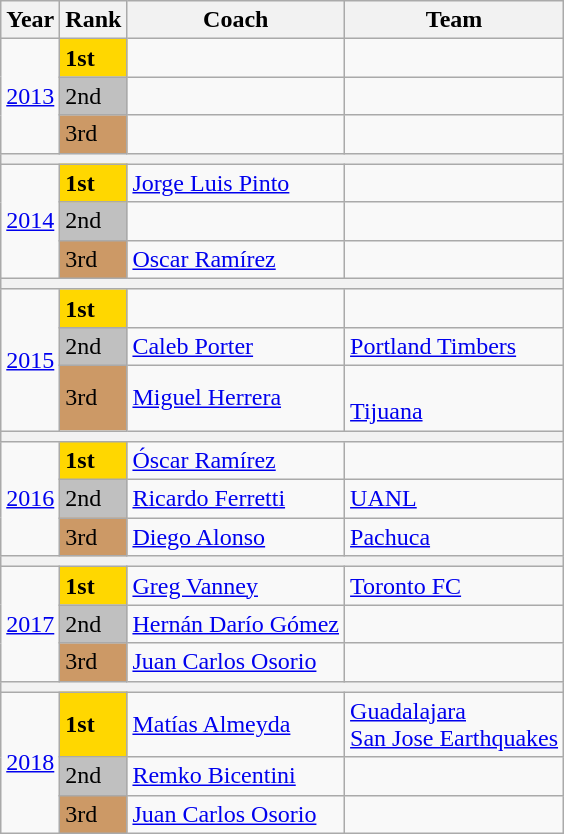<table class="wikitable">
<tr>
<th scope="col">Year</th>
<th scope="col">Rank</th>
<th scope="col">Coach</th>
<th scope="col">Team</th>
</tr>
<tr>
<td rowspan="3" style="text-align:center"><a href='#'>2013</a></td>
<td scope="col" style="background-color: gold"><strong>1st</strong></td>
<td></td>
<td></td>
</tr>
<tr>
<td scope="col" style="background-color: silver">2nd</td>
<td></td>
<td></td>
</tr>
<tr>
<td scope="col" style="background-color: #cc9966">3rd</td>
<td></td>
<td></td>
</tr>
<tr>
<th colspan="4"></th>
</tr>
<tr>
<td rowspan="3" style="text-align:center"><a href='#'>2014</a></td>
<td scope="col" style="background-color: gold"><strong>1st</strong></td>
<td> <a href='#'>Jorge Luis Pinto</a></td>
<td></td>
</tr>
<tr>
<td scope="col" style="background-color: silver">2nd</td>
<td></td>
<td></td>
</tr>
<tr>
<td scope="col" style="background-color: #cc9966">3rd</td>
<td> <a href='#'>Oscar Ramírez</a></td>
<td></td>
</tr>
<tr>
<th colspan="4"></th>
</tr>
<tr>
<td rowspan="3" style="text-align:center"><a href='#'>2015</a></td>
<td scope="col" style="background-color: gold"><strong>1st</strong></td>
<td></td>
<td></td>
</tr>
<tr>
<td scope="col" style="background-color: silver">2nd</td>
<td> <a href='#'>Caleb Porter</a></td>
<td> <a href='#'>Portland Timbers</a></td>
</tr>
<tr>
<td scope="col" style="background-color: #cc9966">3rd</td>
<td> <a href='#'>Miguel Herrera</a></td>
<td><br> <a href='#'>Tijuana</a></td>
</tr>
<tr>
<th colspan="4"></th>
</tr>
<tr>
<td rowspan="3" style="text-align:center"><a href='#'>2016</a></td>
<td scope="col" style="background-color: gold"><strong>1st</strong></td>
<td> <a href='#'>Óscar Ramírez</a></td>
<td></td>
</tr>
<tr>
<td scope="col" style="background-color: silver">2nd</td>
<td> <a href='#'>Ricardo Ferretti</a></td>
<td> <a href='#'>UANL</a></td>
</tr>
<tr>
<td scope="col" style="background-color: #cc9966">3rd</td>
<td> <a href='#'>Diego Alonso</a></td>
<td> <a href='#'>Pachuca</a></td>
</tr>
<tr>
<th colspan="4"></th>
</tr>
<tr>
<td rowspan="3" style="text-align:center"><a href='#'>2017</a></td>
<td scope="col" style="background-color: gold"><strong>1st</strong></td>
<td> <a href='#'>Greg Vanney</a></td>
<td> <a href='#'>Toronto FC</a></td>
</tr>
<tr>
<td scope="col" style="background-color: silver">2nd</td>
<td> <a href='#'>Hernán Darío Gómez</a></td>
<td></td>
</tr>
<tr>
<td scope="col" style="background-color: #cc9966">3rd</td>
<td> <a href='#'>Juan Carlos Osorio</a></td>
<td></td>
</tr>
<tr>
<th colspan="4"></th>
</tr>
<tr>
<td rowspan="3" style="text-align:center"><a href='#'>2018</a></td>
<td scope="col" style="background-color: gold"><strong>1st</strong></td>
<td> <a href='#'>Matías Almeyda</a></td>
<td> <a href='#'>Guadalajara</a><br> <a href='#'>San Jose Earthquakes</a></td>
</tr>
<tr>
<td scope="col" style="background-color: silver">2nd</td>
<td> <a href='#'>Remko Bicentini</a></td>
<td></td>
</tr>
<tr>
<td scope="col" style="background-color: #cc9966">3rd</td>
<td> <a href='#'>Juan Carlos Osorio</a></td>
<td><br></td>
</tr>
</table>
